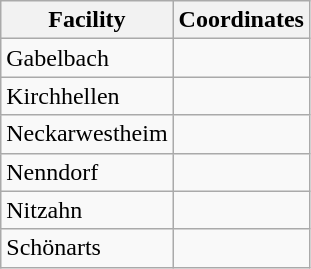<table class="wikitable sortable">
<tr>
<th>Facility</th>
<th>Coordinates</th>
</tr>
<tr>
<td>Gabelbach</td>
<td></td>
</tr>
<tr>
<td>Kirchhellen</td>
<td></td>
</tr>
<tr>
<td>Neckarwestheim</td>
<td></td>
</tr>
<tr>
<td>Nenndorf</td>
<td></td>
</tr>
<tr>
<td>Nitzahn</td>
<td></td>
</tr>
<tr>
<td>Schönarts</td>
<td></td>
</tr>
</table>
